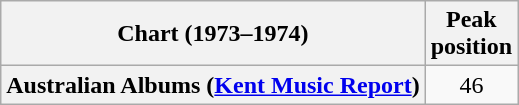<table class="wikitable sortable plainrowheaders" style="text-align:center">
<tr>
<th scope="col">Chart (1973–1974)</th>
<th scope="col">Peak<br>position</th>
</tr>
<tr>
<th scope="row">Australian Albums (<a href='#'>Kent Music Report</a>)</th>
<td>46</td>
</tr>
</table>
